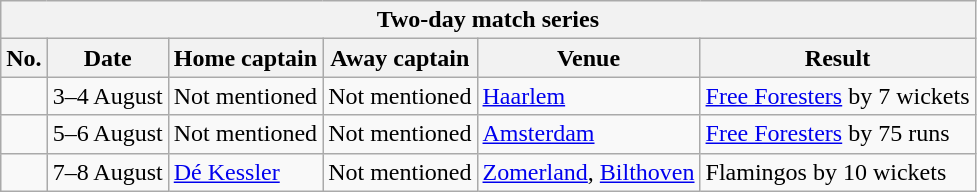<table class="wikitable">
<tr>
<th colspan="9">Two-day match series</th>
</tr>
<tr>
<th>No.</th>
<th>Date</th>
<th>Home captain</th>
<th>Away captain</th>
<th>Venue</th>
<th>Result</th>
</tr>
<tr>
<td></td>
<td>3–4 August</td>
<td>Not mentioned</td>
<td>Not mentioned</td>
<td><a href='#'>Haarlem</a></td>
<td><a href='#'>Free Foresters</a> by 7 wickets</td>
</tr>
<tr>
<td></td>
<td>5–6 August</td>
<td>Not mentioned</td>
<td>Not mentioned</td>
<td><a href='#'>Amsterdam</a></td>
<td><a href='#'>Free Foresters</a> by 75 runs</td>
</tr>
<tr>
<td></td>
<td>7–8 August</td>
<td><a href='#'>Dé Kessler</a></td>
<td>Not mentioned</td>
<td><a href='#'>Zomerland</a>, <a href='#'>Bilthoven</a></td>
<td>Flamingos by 10 wickets</td>
</tr>
</table>
